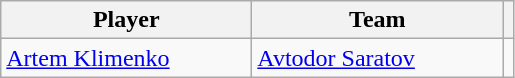<table class="wikitable">
<tr>
<th width=160>Player</th>
<th width=160>Team</th>
<th></th>
</tr>
<tr>
<td> <a href='#'>Artem Klimenko</a></td>
<td> <a href='#'>Avtodor Saratov</a></td>
<td></td>
</tr>
</table>
